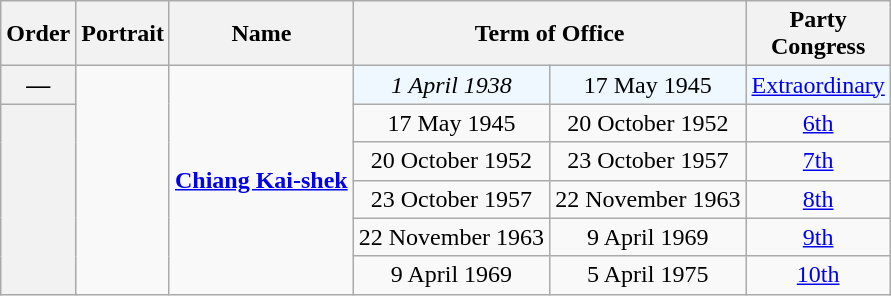<table class="wikitable" style="text-align:center;">
<tr>
<th>Order</th>
<th>Portrait</th>
<th>Name</th>
<th colspan="2">Term of Office</th>
<th>Party<br>Congress</th>
</tr>
<tr>
<th>—</th>
<td rowspan="6"></td>
<td rowspan="6"><strong><a href='#'>Chiang Kai-shek</a></strong></td>
<td style="background:#f0f8ff"><em>1 April 1938</em></td>
<td style="background:#f0f8ff">17 May 1945</td>
<td style="background:#f0f8ff"><a href='#'>Extraordinary</a></td>
</tr>
<tr>
<th rowspan="5"></th>
<td>17 May 1945</td>
<td>20 October 1952</td>
<td><a href='#'>6th</a></td>
</tr>
<tr>
<td>20 October 1952</td>
<td>23 October 1957</td>
<td><a href='#'>7th</a></td>
</tr>
<tr>
<td>23 October 1957</td>
<td>22 November 1963</td>
<td><a href='#'>8th</a></td>
</tr>
<tr>
<td>22 November 1963</td>
<td>9 April 1969</td>
<td><a href='#'>9th</a></td>
</tr>
<tr>
<td>9 April 1969</td>
<td>5 April 1975<br></td>
<td><a href='#'>10th</a></td>
</tr>
</table>
